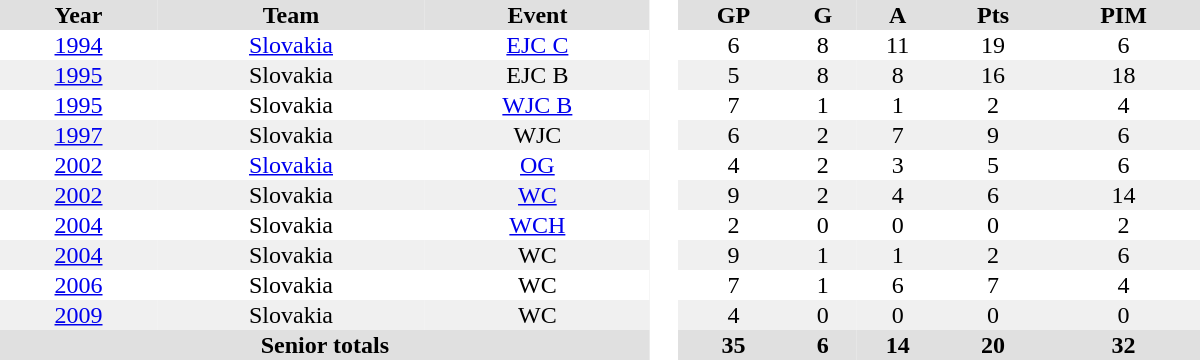<table border="0" cellpadding="1" cellspacing="0" style="text-align:center; width:50em">
<tr align="center" bgcolor="#e0e0e0">
<th>Year</th>
<th>Team</th>
<th>Event</th>
<th rowspan="99" bgcolor="#ffffff"> </th>
<th>GP</th>
<th>G</th>
<th>A</th>
<th>Pts</th>
<th>PIM</th>
</tr>
<tr>
<td><a href='#'>1994</a></td>
<td><a href='#'>Slovakia</a></td>
<td><a href='#'>EJC C</a></td>
<td>6</td>
<td>8</td>
<td>11</td>
<td>19</td>
<td>6</td>
</tr>
<tr bgcolor="#f0f0f0">
<td><a href='#'>1995</a></td>
<td>Slovakia</td>
<td>EJC B</td>
<td>5</td>
<td>8</td>
<td>8</td>
<td>16</td>
<td>18</td>
</tr>
<tr>
<td><a href='#'>1995</a></td>
<td>Slovakia</td>
<td><a href='#'>WJC B</a></td>
<td>7</td>
<td>1</td>
<td>1</td>
<td>2</td>
<td>4</td>
</tr>
<tr bgcolor="#f0f0f0">
<td><a href='#'>1997</a></td>
<td>Slovakia</td>
<td>WJC</td>
<td>6</td>
<td>2</td>
<td>7</td>
<td>9</td>
<td>6</td>
</tr>
<tr>
<td><a href='#'>2002</a></td>
<td><a href='#'>Slovakia</a></td>
<td><a href='#'>OG</a></td>
<td>4</td>
<td>2</td>
<td>3</td>
<td>5</td>
<td>6</td>
</tr>
<tr bgcolor="#f0f0f0">
<td><a href='#'>2002</a></td>
<td>Slovakia</td>
<td><a href='#'>WC</a></td>
<td>9</td>
<td>2</td>
<td>4</td>
<td>6</td>
<td>14</td>
</tr>
<tr>
<td><a href='#'>2004</a></td>
<td>Slovakia</td>
<td><a href='#'>WCH</a></td>
<td>2</td>
<td>0</td>
<td>0</td>
<td>0</td>
<td>2</td>
</tr>
<tr bgcolor="#f0f0f0">
<td><a href='#'>2004</a></td>
<td>Slovakia</td>
<td>WC</td>
<td>9</td>
<td>1</td>
<td>1</td>
<td>2</td>
<td>6</td>
</tr>
<tr>
<td><a href='#'>2006</a></td>
<td>Slovakia</td>
<td>WC</td>
<td>7</td>
<td>1</td>
<td>6</td>
<td>7</td>
<td>4</td>
</tr>
<tr bgcolor="#f0f0f0">
<td><a href='#'>2009</a></td>
<td>Slovakia</td>
<td>WC</td>
<td>4</td>
<td>0</td>
<td>0</td>
<td>0</td>
<td>0</td>
</tr>
<tr bgcolor="#e0e0e0">
<th colspan=3>Senior totals</th>
<th>35</th>
<th>6</th>
<th>14</th>
<th>20</th>
<th>32</th>
</tr>
</table>
